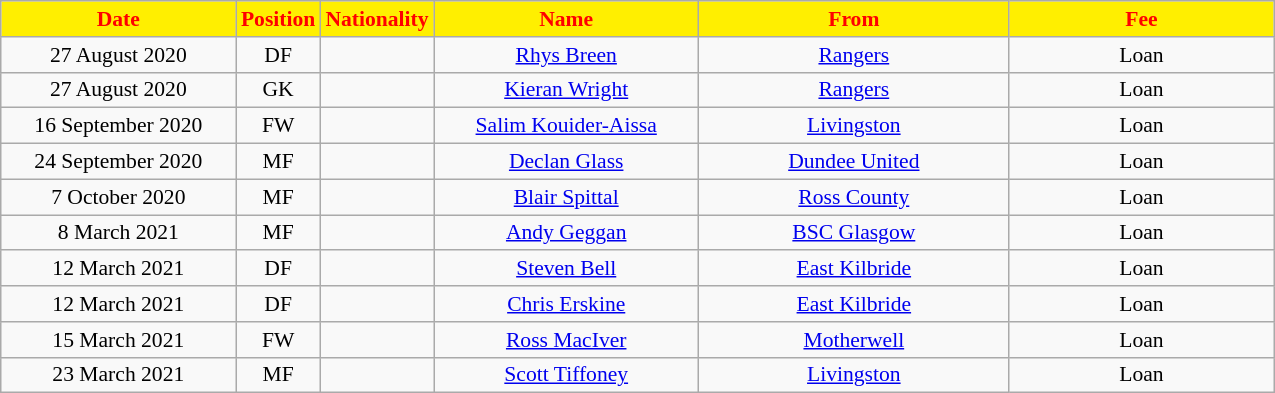<table class="wikitable"  style="text-align:center; font-size:90%; ">
<tr>
<th style="background:#FFEF00; color:red; width:150px;">Date</th>
<th style="background:#FFEF00; color:red; width:45px;">Position</th>
<th style="background:#FFEF00; color:red; width:45px;">Nationality</th>
<th style="background:#FFEF00; color:red; width:170px;">Name</th>
<th style="background:#FFEF00; color:red; width:200px;">From</th>
<th style="background:#FFEF00; color:red; width:170px;">Fee</th>
</tr>
<tr>
<td>27 August 2020</td>
<td>DF</td>
<td></td>
<td><a href='#'>Rhys Breen</a></td>
<td><a href='#'>Rangers</a></td>
<td>Loan</td>
</tr>
<tr>
<td>27 August 2020</td>
<td>GK</td>
<td></td>
<td><a href='#'>Kieran Wright</a></td>
<td><a href='#'>Rangers</a></td>
<td>Loan</td>
</tr>
<tr>
<td>16 September 2020</td>
<td>FW</td>
<td></td>
<td><a href='#'>Salim Kouider-Aissa</a></td>
<td><a href='#'>Livingston</a></td>
<td>Loan</td>
</tr>
<tr>
<td>24 September 2020</td>
<td>MF</td>
<td></td>
<td><a href='#'>Declan Glass</a></td>
<td><a href='#'>Dundee United</a></td>
<td>Loan</td>
</tr>
<tr>
<td>7 October 2020</td>
<td>MF</td>
<td></td>
<td><a href='#'>Blair Spittal</a></td>
<td><a href='#'>Ross County</a></td>
<td>Loan</td>
</tr>
<tr>
<td>8 March 2021</td>
<td>MF</td>
<td></td>
<td><a href='#'>Andy Geggan</a></td>
<td><a href='#'>BSC Glasgow</a></td>
<td>Loan</td>
</tr>
<tr>
<td>12 March 2021</td>
<td>DF</td>
<td></td>
<td><a href='#'>Steven Bell</a></td>
<td><a href='#'>East Kilbride</a></td>
<td>Loan</td>
</tr>
<tr>
<td>12 March 2021</td>
<td>DF</td>
<td></td>
<td><a href='#'>Chris Erskine</a></td>
<td><a href='#'>East Kilbride</a></td>
<td>Loan</td>
</tr>
<tr>
<td>15 March 2021</td>
<td>FW</td>
<td></td>
<td><a href='#'>Ross MacIver</a></td>
<td><a href='#'>Motherwell</a></td>
<td>Loan</td>
</tr>
<tr>
<td>23 March 2021</td>
<td>MF</td>
<td></td>
<td><a href='#'>Scott Tiffoney</a></td>
<td><a href='#'>Livingston</a></td>
<td>Loan</td>
</tr>
</table>
